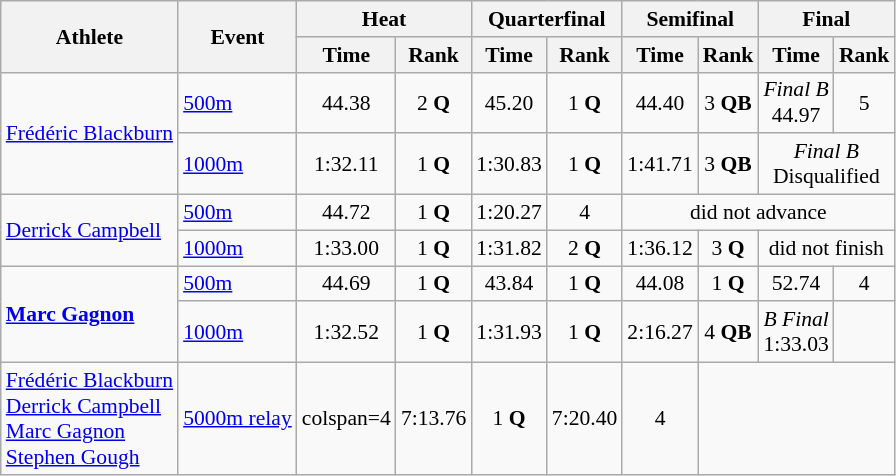<table class="wikitable" style="font-size:90%">
<tr>
<th rowspan="2">Athlete</th>
<th rowspan="2">Event</th>
<th colspan="2">Heat</th>
<th colspan="2">Quarterfinal</th>
<th colspan="2">Semifinal</th>
<th colspan="2">Final</th>
</tr>
<tr>
<th>Time</th>
<th>Rank</th>
<th>Time</th>
<th>Rank</th>
<th>Time</th>
<th>Rank</th>
<th>Time</th>
<th>Rank</th>
</tr>
<tr align="center">
<td align="left" rowspan=2><a href='#'>Frédéric Blackburn</a></td>
<td align="left"><a href='#'>500m</a></td>
<td>44.38</td>
<td>2 <strong>Q</strong></td>
<td>45.20</td>
<td>1 <strong>Q</strong></td>
<td>44.40</td>
<td>3 <strong>QB</strong></td>
<td><em>Final B</em> <br> 44.97</td>
<td>5</td>
</tr>
<tr align="center">
<td align="left"><a href='#'>1000m</a></td>
<td>1:32.11</td>
<td>1 <strong>Q</strong></td>
<td>1:30.83</td>
<td>1 <strong>Q</strong></td>
<td>1:41.71</td>
<td>3 <strong>QB</strong></td>
<td colspan=2><em>Final B</em> <br> Disqualified</td>
</tr>
<tr align="center">
<td align="left" rowspan=2><a href='#'>Derrick Campbell</a></td>
<td align="left"><a href='#'>500m</a></td>
<td>44.72</td>
<td>1 <strong>Q</strong></td>
<td>1:20.27</td>
<td>4</td>
<td colspan=4>did not advance</td>
</tr>
<tr align="center">
<td align="left"><a href='#'>1000m</a></td>
<td>1:33.00</td>
<td>1 <strong>Q</strong></td>
<td>1:31.82</td>
<td>2 <strong>Q</strong></td>
<td>1:36.12</td>
<td>3 <strong>Q</strong></td>
<td colspan=2>did not finish</td>
</tr>
<tr align="center">
<td align="left" rowspan=2><strong><a href='#'>Marc Gagnon</a></strong></td>
<td align="left"><a href='#'>500m</a></td>
<td>44.69 </td>
<td>1 <strong>Q</strong></td>
<td>43.84 </td>
<td>1 <strong>Q</strong></td>
<td>44.08</td>
<td>1 <strong>Q</strong></td>
<td>52.74</td>
<td>4</td>
</tr>
<tr align="center">
<td align="left"><a href='#'>1000m</a></td>
<td>1:32.52</td>
<td>1 <strong>Q</strong></td>
<td>1:31.93</td>
<td>1 <strong>Q</strong></td>
<td>2:16.27</td>
<td>4 <strong>QB</strong></td>
<td><em>B Final</em> <br> 1:33.03</td>
<td></td>
</tr>
<tr align="center">
<td align="left" rowspan=2><a href='#'>Frédéric Blackburn</a> <br> <a href='#'>Derrick Campbell</a> <br> <a href='#'>Marc Gagnon</a> <br> <a href='#'>Stephen Gough</a></td>
<td align="left"><a href='#'>5000m relay</a></td>
<td>colspan=4 </td>
<td>7:13.76</td>
<td>1 <strong>Q</strong></td>
<td>7:20.40</td>
<td>4</td>
</tr>
</table>
